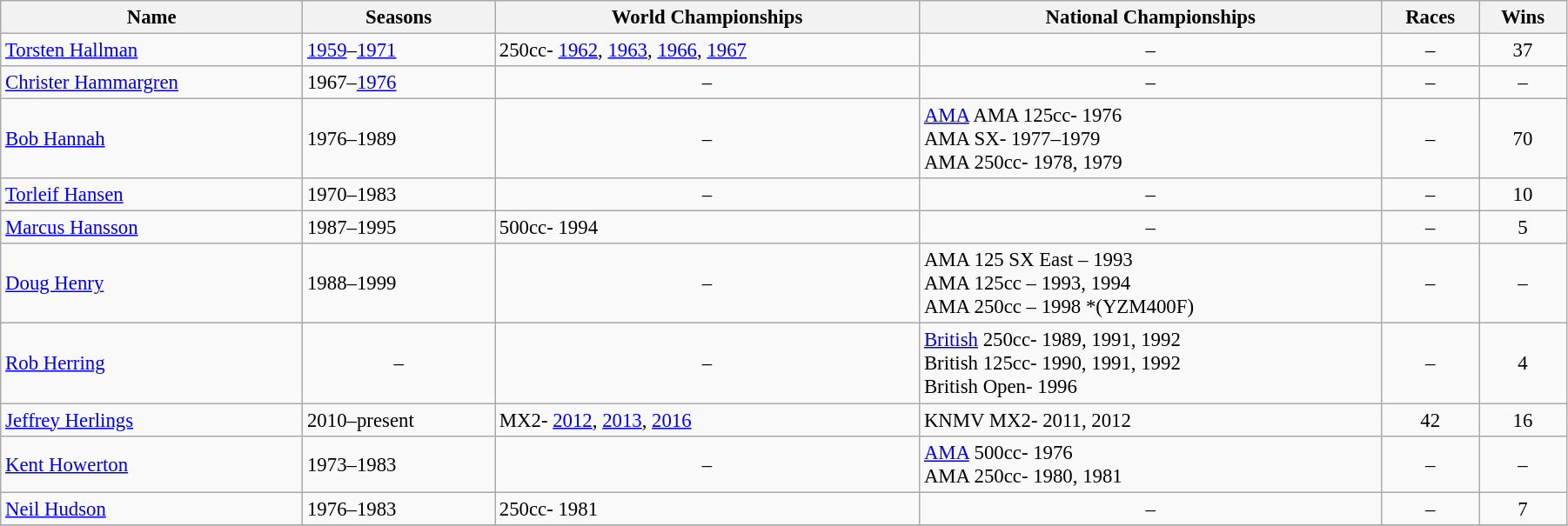<table class="sort wikitable sortable" style="font-size:95%;" width=95%>
<tr>
<th>Name</th>
<th>Seasons</th>
<th>World Championships</th>
<th>National Championships</th>
<th>Races</th>
<th>Wins</th>
</tr>
<tr>
<td> <a href='#'>Torsten Hallman</a></td>
<td><a href='#'>1959</a>–<a href='#'>1971</a></td>
<td>250cc- <a href='#'>1962</a>, <a href='#'>1963</a>, <a href='#'>1966</a>, <a href='#'>1967</a></td>
<td align="center">–</td>
<td align="center">–</td>
<td align="center">37</td>
</tr>
<tr>
<td> <a href='#'>Christer Hammargren</a></td>
<td>1967–<a href='#'>1976</a></td>
<td align="center">–</td>
<td align="center">–</td>
<td align="center">–</td>
<td align="center">–</td>
</tr>
<tr>
<td> <a href='#'>Bob Hannah</a></td>
<td>1976–1989</td>
<td align="center">–</td>
<td><a href='#'>AMA</a> AMA 125cc- 1976<br>AMA SX- 1977–1979<br>AMA 250cc- 1978, 1979</td>
<td align="center">–</td>
<td align="center">70</td>
</tr>
<tr>
<td> <a href='#'>Torleif Hansen</a></td>
<td>1970–1983</td>
<td align="center">–</td>
<td align="center">–</td>
<td align="center">–</td>
<td align="center">10</td>
</tr>
<tr>
<td> <a href='#'>Marcus Hansson</a></td>
<td>1987–1995</td>
<td>500cc- 1994</td>
<td align="center">–</td>
<td align="center">–</td>
<td align="center">5</td>
</tr>
<tr>
<td> <a href='#'>Doug Henry</a></td>
<td>1988–1999</td>
<td align="center">–</td>
<td>AMA 125 SX East – 1993<br>AMA 125cc – 1993, 1994<br>AMA 250cc – 1998 *(YZM400F)</td>
<td align="center">–</td>
<td align="center">–</td>
</tr>
<tr>
<td> <a href='#'>Rob Herring</a></td>
<td align="center">–</td>
<td align="center">–</td>
<td><a href='#'>British</a> 250cc- 1989, 1991, 1992<br>British 125cc- 1990, 1991, 1992<br>British Open- 1996</td>
<td align="center">–</td>
<td align="center">4</td>
</tr>
<tr>
<td> <a href='#'>Jeffrey Herlings</a></td>
<td>2010–present</td>
<td>MX2- <a href='#'>2012</a>, <a href='#'>2013</a>, <a href='#'>2016</a></td>
<td>KNMV MX2- 2011, 2012</td>
<td align="center">42</td>
<td align="center">16</td>
</tr>
<tr>
<td> <a href='#'>Kent Howerton</a></td>
<td>1973–1983</td>
<td align="center">–</td>
<td><a href='#'>AMA</a> 500cc- 1976<br>AMA 250cc- 1980, 1981</td>
<td align="center">–</td>
<td align="center">–</td>
</tr>
<tr>
<td> <a href='#'>Neil Hudson</a></td>
<td>1976–1983</td>
<td>250cc- 1981</td>
<td align="center">–</td>
<td align="center">–</td>
<td align="center">7</td>
</tr>
<tr>
</tr>
</table>
